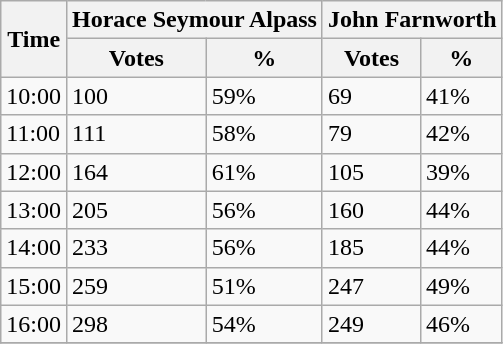<table class="wikitable">
<tr>
<th rowspan="2">Time</th>
<th colspan="2">Horace Seymour Alpass</th>
<th colspan="2">John Farnworth</th>
</tr>
<tr>
<th>Votes</th>
<th>%</th>
<th>Votes</th>
<th>%</th>
</tr>
<tr>
<td>10:00</td>
<td>100</td>
<td>59%</td>
<td>69</td>
<td>41%</td>
</tr>
<tr>
<td>11:00</td>
<td>111</td>
<td>58%</td>
<td>79</td>
<td>42%</td>
</tr>
<tr>
<td>12:00</td>
<td>164</td>
<td>61%</td>
<td>105</td>
<td>39%</td>
</tr>
<tr>
<td>13:00</td>
<td>205</td>
<td>56%</td>
<td>160</td>
<td>44%</td>
</tr>
<tr>
<td>14:00</td>
<td>233</td>
<td>56%</td>
<td>185</td>
<td>44%</td>
</tr>
<tr>
<td>15:00</td>
<td>259</td>
<td>51%</td>
<td>247</td>
<td>49%</td>
</tr>
<tr>
<td>16:00</td>
<td>298</td>
<td>54%</td>
<td>249</td>
<td>46%</td>
</tr>
<tr>
</tr>
</table>
